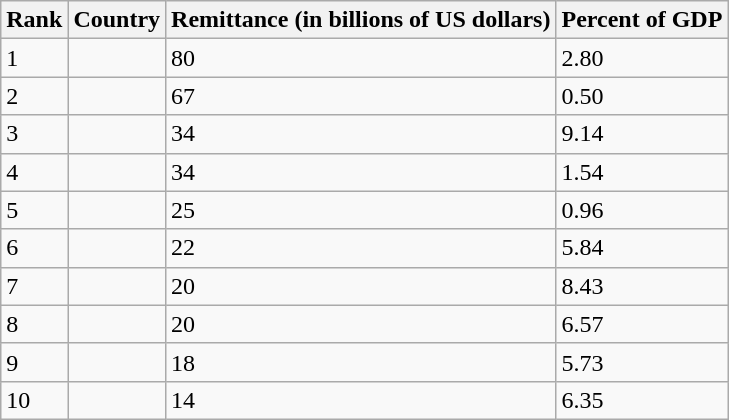<table class="wikitable sortable">
<tr>
<th>Rank</th>
<th>Country</th>
<th>Remittance (in billions of US dollars)</th>
<th>Percent of GDP</th>
</tr>
<tr>
<td>1</td>
<td></td>
<td>80</td>
<td>2.80</td>
</tr>
<tr>
<td>2</td>
<td></td>
<td>67</td>
<td>0.50</td>
</tr>
<tr>
<td>3</td>
<td></td>
<td>34</td>
<td>9.14</td>
</tr>
<tr>
<td>4</td>
<td></td>
<td>34</td>
<td>1.54</td>
</tr>
<tr>
<td>5</td>
<td></td>
<td>25</td>
<td>0.96</td>
</tr>
<tr>
<td>6</td>
<td></td>
<td>22</td>
<td>5.84</td>
</tr>
<tr>
<td>7</td>
<td></td>
<td>20</td>
<td>8.43</td>
</tr>
<tr>
<td>8</td>
<td></td>
<td>20</td>
<td>6.57</td>
</tr>
<tr>
<td>9</td>
<td></td>
<td>18</td>
<td>5.73</td>
</tr>
<tr>
<td>10</td>
<td></td>
<td>14</td>
<td>6.35</td>
</tr>
</table>
